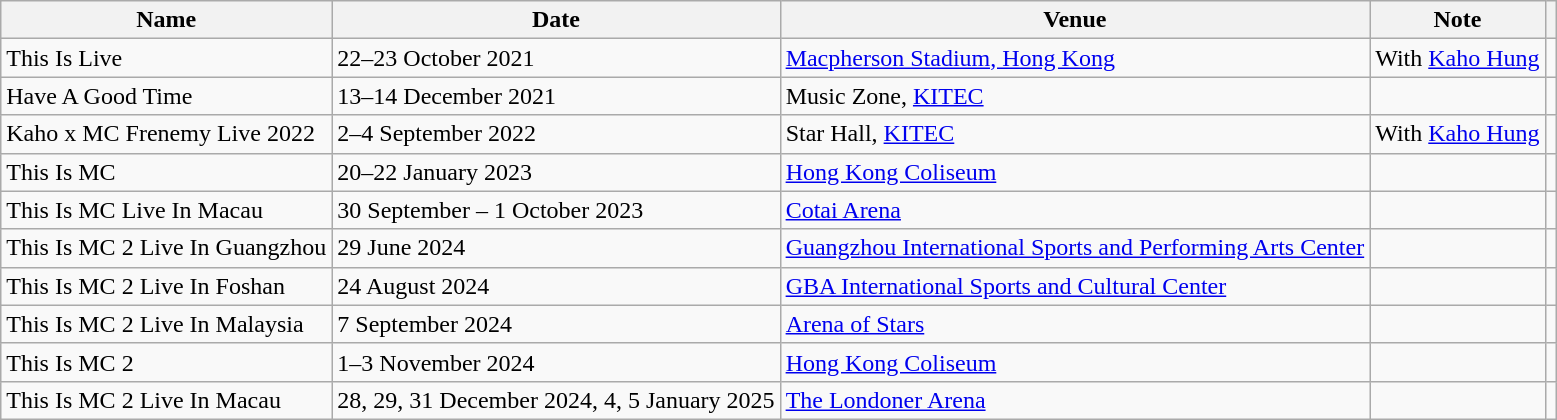<table class="wikitable plainrowheaders">
<tr>
<th scope="col">Name</th>
<th scope="col">Date</th>
<th scope="col">Venue</th>
<th scope="col">Note</th>
<th scope="col" class="unsortable"></th>
</tr>
<tr>
<td>This Is Live</td>
<td>22–23 October 2021</td>
<td><a href='#'>Macpherson Stadium, Hong Kong</a></td>
<td>With <a href='#'>Kaho Hung</a></td>
<td></td>
</tr>
<tr>
<td>Have A Good Time</td>
<td>13–14 December 2021</td>
<td>Music Zone, <a href='#'>KITEC</a></td>
<td></td>
<td></td>
</tr>
<tr>
<td>Kaho x MC Frenemy Live 2022</td>
<td>2–4 September 2022</td>
<td>Star Hall, <a href='#'>KITEC</a></td>
<td>With <a href='#'>Kaho Hung</a></td>
<td></td>
</tr>
<tr>
<td>This Is MC</td>
<td>20–22 January 2023</td>
<td><a href='#'>Hong Kong Coliseum</a></td>
<td></td>
<td></td>
</tr>
<tr>
<td>This Is MC Live In Macau</td>
<td>30 September – 1 October 2023</td>
<td><a href='#'>Cotai Arena</a></td>
<td></td>
<td></td>
</tr>
<tr>
<td>This Is MC 2 Live In Guangzhou</td>
<td>29 June 2024</td>
<td><a href='#'>Guangzhou International Sports and Performing Arts Center</a></td>
<td></td>
<td></td>
</tr>
<tr>
<td>This Is MC 2 Live In Foshan</td>
<td>24 August 2024</td>
<td><a href='#'>GBA International Sports and Cultural Center</a></td>
<td></td>
<td></td>
</tr>
<tr>
<td>This Is MC 2 Live In Malaysia</td>
<td>7 September 2024</td>
<td><a href='#'>Arena of Stars</a></td>
<td></td>
<td></td>
</tr>
<tr>
<td>This Is MC 2</td>
<td>1–3 November 2024</td>
<td><a href='#'>Hong Kong Coliseum</a></td>
<td></td>
<td></td>
</tr>
<tr>
<td>This Is MC 2 Live In Macau</td>
<td>28, 29, 31 December 2024, 4, 5 January 2025</td>
<td><a href='#'>The Londoner Arena</a></td>
<td></td>
<td></td>
</tr>
</table>
